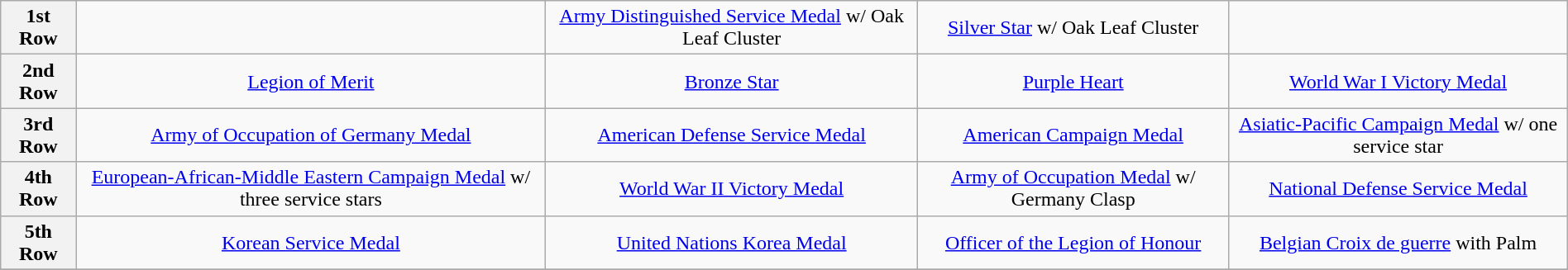<table class="wikitable" style="margin:1em auto; text-align:center;">
<tr>
<th>1st Row</th>
<td></td>
<td><a href='#'>Army Distinguished Service Medal</a> w/ Oak Leaf Cluster</td>
<td><a href='#'>Silver Star</a> w/ Oak Leaf Cluster</td>
<td></td>
</tr>
<tr>
<th>2nd Row</th>
<td><a href='#'>Legion of Merit</a></td>
<td><a href='#'>Bronze Star</a></td>
<td><a href='#'>Purple Heart</a></td>
<td><a href='#'>World War I Victory Medal</a></td>
</tr>
<tr>
<th>3rd Row</th>
<td><a href='#'>Army of Occupation of Germany Medal</a></td>
<td><a href='#'>American Defense Service Medal</a></td>
<td><a href='#'>American Campaign Medal</a></td>
<td><a href='#'>Asiatic-Pacific Campaign Medal</a> w/ one service star</td>
</tr>
<tr>
<th>4th Row</th>
<td><a href='#'>European-African-Middle Eastern Campaign Medal</a> w/ three service stars</td>
<td><a href='#'>World War II Victory Medal</a></td>
<td><a href='#'>Army of Occupation Medal</a> w/ Germany Clasp</td>
<td><a href='#'>National Defense Service Medal</a></td>
</tr>
<tr>
<th>5th Row</th>
<td><a href='#'>Korean Service Medal</a></td>
<td><a href='#'>United Nations Korea Medal</a></td>
<td><a href='#'>Officer of the Legion of Honour</a></td>
<td><a href='#'>Belgian Croix de guerre</a> with Palm</td>
</tr>
<tr>
</tr>
</table>
